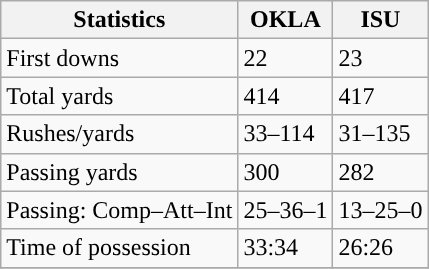<table class="wikitable" style="float: left;">
<tr>
<th>Statistics</th>
<th>OKLA</th>
<th>ISU</th>
</tr>
<tr>
<td>First downs</td>
<td>22</td>
<td>23</td>
</tr>
<tr>
<td>Total yards</td>
<td>414</td>
<td>417</td>
</tr>
<tr>
<td>Rushes/yards</td>
<td>33–114</td>
<td>31–135</td>
</tr>
<tr>
<td>Passing yards</td>
<td>300</td>
<td>282</td>
</tr>
<tr>
<td>Passing: Comp–Att–Int</td>
<td>25–36–1</td>
<td>13–25–0</td>
</tr>
<tr>
<td>Time of possession</td>
<td>33:34</td>
<td>26:26</td>
</tr>
<tr>
</tr>
</table>
